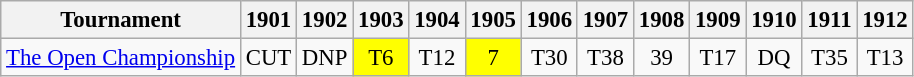<table class="wikitable" style="font-size:95%;text-align:center;">
<tr>
<th>Tournament</th>
<th>1901</th>
<th>1902</th>
<th>1903</th>
<th>1904</th>
<th>1905</th>
<th>1906</th>
<th>1907</th>
<th>1908</th>
<th>1909</th>
<th>1910</th>
<th>1911</th>
<th>1912</th>
</tr>
<tr>
<td align=left><a href='#'>The Open Championship</a></td>
<td>CUT</td>
<td>DNP</td>
<td style="background:yellow;">T6</td>
<td>T12</td>
<td style="background:yellow;">7</td>
<td>T30</td>
<td>T38</td>
<td>39</td>
<td>T17</td>
<td>DQ</td>
<td>T35</td>
<td>T13</td>
</tr>
</table>
